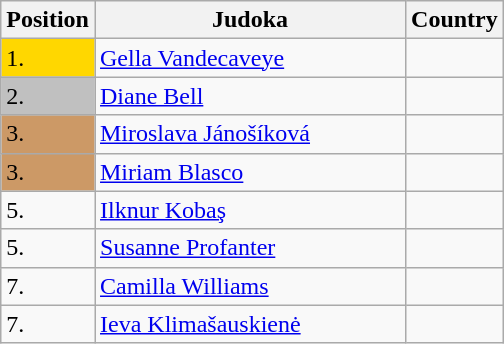<table class=wikitable>
<tr>
<th width=10>Position</th>
<th width=200>Judoka</th>
<th width=10>Country</th>
</tr>
<tr>
<td bgcolor=gold>1.</td>
<td><a href='#'>Gella Vandecaveye</a></td>
<td></td>
</tr>
<tr>
<td bgcolor="silver">2.</td>
<td><a href='#'>Diane Bell</a></td>
<td></td>
</tr>
<tr>
<td bgcolor="CC9966">3.</td>
<td><a href='#'>Miroslava Jánošíková</a></td>
<td></td>
</tr>
<tr>
<td bgcolor="CC9966">3.</td>
<td><a href='#'>Miriam Blasco</a></td>
<td></td>
</tr>
<tr>
<td>5.</td>
<td><a href='#'>Ilknur Kobaş</a></td>
<td></td>
</tr>
<tr>
<td>5.</td>
<td><a href='#'>Susanne Profanter</a></td>
<td></td>
</tr>
<tr>
<td>7.</td>
<td><a href='#'>Camilla Williams</a></td>
<td></td>
</tr>
<tr>
<td>7.</td>
<td><a href='#'>Ieva Klimašauskienė</a></td>
<td></td>
</tr>
</table>
